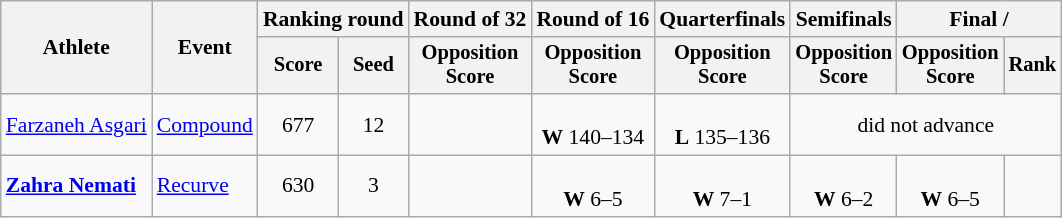<table class="wikitable" style="font-size:90%">
<tr>
<th rowspan=2>Athlete</th>
<th rowspan=2>Event</th>
<th colspan="2">Ranking round</th>
<th>Round of 32</th>
<th>Round of 16</th>
<th>Quarterfinals</th>
<th>Semifinals</th>
<th colspan="2">Final / </th>
</tr>
<tr style="font-size:95%">
<th>Score</th>
<th>Seed</th>
<th>Opposition<br>Score</th>
<th>Opposition<br>Score</th>
<th>Opposition<br>Score</th>
<th>Opposition<br>Score</th>
<th>Opposition<br>Score</th>
<th>Rank</th>
</tr>
<tr align=center>
<td align=left><a href='#'>Farzaneh Asgari</a></td>
<td align=left><a href='#'>Compound</a></td>
<td>677 <strong></strong></td>
<td>12</td>
<td></td>
<td align="center"><br><strong>W</strong> 140–134</td>
<td align="center"><br><strong>L</strong> 135–136</td>
<td colspan=3>did not advance</td>
</tr>
<tr align=center>
<td align=left><strong><a href='#'>Zahra Nemati</a></strong></td>
<td align=left><a href='#'>Recurve</a></td>
<td>630</td>
<td>3</td>
<td></td>
<td><br><strong>W</strong> 6–5</td>
<td><br><strong>W</strong> 7–1</td>
<td><br><strong>W</strong> 6–2</td>
<td><br><strong>W</strong> 6–5</td>
<td></td>
</tr>
</table>
